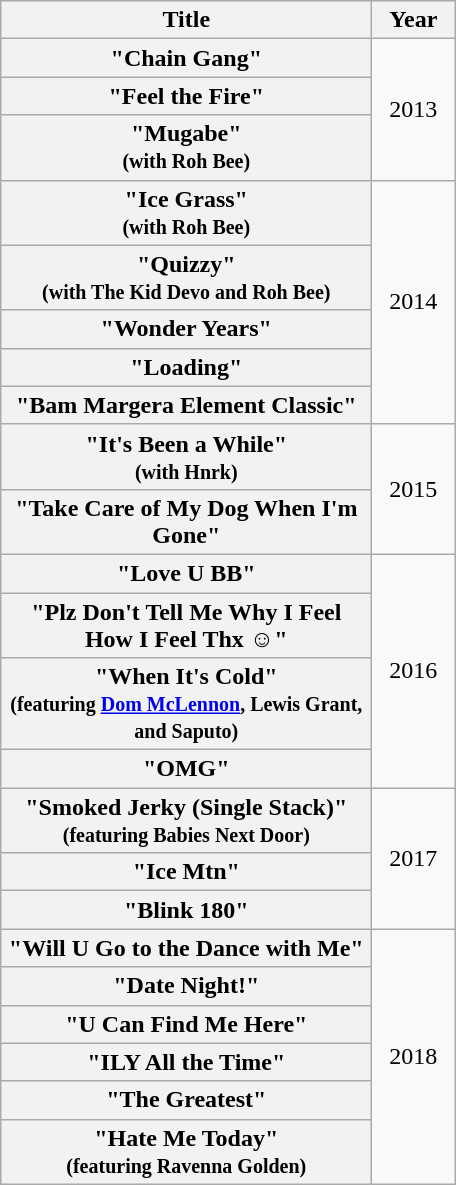<table class="wikitable plainrowheaders" style="text-align:center;" border="1">
<tr>
<th scope="col" style="width:15em;">Title</th>
<th scope="col" style="width:3em;">Year</th>
</tr>
<tr>
<th scope="row">"Chain Gang"</th>
<td rowspan="3">2013</td>
</tr>
<tr>
<th scope="row">"Feel the Fire"</th>
</tr>
<tr>
<th scope="row">"Mugabe"<br><small> (with Roh Bee)</small></th>
</tr>
<tr>
<th scope="row">"Ice Grass"<br><small> (with Roh Bee)</small></th>
<td rowspan="5">2014</td>
</tr>
<tr>
<th scope="row">"Quizzy"<br><small> (with The Kid Devo and Roh Bee)</small></th>
</tr>
<tr>
<th scope="row">"Wonder Years"</th>
</tr>
<tr>
<th scope="row">"Loading"</th>
</tr>
<tr>
<th scope="row">"Bam Margera Element Classic"</th>
</tr>
<tr>
<th scope="row">"It's Been a While"<br><small>(with Hnrk)</small></th>
<td rowspan="2">2015</td>
</tr>
<tr>
<th scope="row">"Take Care of My Dog When I'm Gone"</th>
</tr>
<tr>
<th scope="row">"Love U BB"</th>
<td rowspan="4">2016</td>
</tr>
<tr>
<th scope="row">"Plz Don't Tell Me Why I Feel How I Feel Thx ☺"</th>
</tr>
<tr>
<th scope="row">"When It's Cold"<br><small>(featuring <a href='#'>Dom McLennon</a>, Lewis Grant, and Saputo)</small></th>
</tr>
<tr>
<th scope="row">"OMG"</th>
</tr>
<tr>
<th scope="row">"Smoked Jerky (Single Stack)"<br><small>(featuring Babies Next Door)</small></th>
<td rowspan="3">2017</td>
</tr>
<tr>
<th scope="row">"Ice Mtn"</th>
</tr>
<tr>
<th scope="row">"Blink 180"</th>
</tr>
<tr>
<th scope="row">"Will U Go to the Dance with Me"</th>
<td rowspan="6">2018</td>
</tr>
<tr>
<th scope="row">"Date Night!"</th>
</tr>
<tr>
<th scope="row">"U Can Find Me Here"</th>
</tr>
<tr>
<th scope="row">"ILY All the Time"</th>
</tr>
<tr>
<th scope="row">"The Greatest"</th>
</tr>
<tr>
<th scope="row">"Hate Me Today" <br><small>(featuring Ravenna Golden)</small></th>
</tr>
</table>
